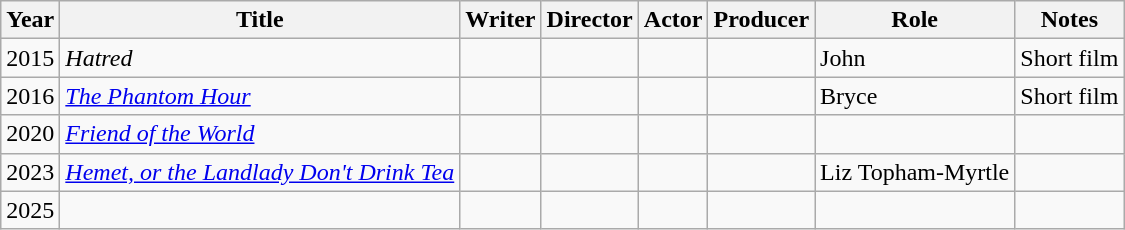<table class="wikitable">
<tr>
<th>Year</th>
<th>Title</th>
<th>Writer</th>
<th>Director</th>
<th>Actor</th>
<th>Producer</th>
<th>Role</th>
<th>Notes</th>
</tr>
<tr>
<td>2015</td>
<td><em>Hatred</em></td>
<td></td>
<td></td>
<td></td>
<td></td>
<td>John</td>
<td>Short film</td>
</tr>
<tr>
<td>2016</td>
<td><em><a href='#'>The Phantom Hour</a></em></td>
<td></td>
<td></td>
<td></td>
<td></td>
<td>Bryce</td>
<td>Short film</td>
</tr>
<tr>
<td>2020</td>
<td><em><a href='#'>Friend of the World</a></em></td>
<td></td>
<td></td>
<td></td>
<td></td>
<td></td>
<td></td>
</tr>
<tr>
<td>2023</td>
<td><em><a href='#'>Hemet, or the Landlady Don't Drink Tea</a></em></td>
<td></td>
<td></td>
<td></td>
<td></td>
<td>Liz Topham-Myrtle</td>
<td></td>
</tr>
<tr>
<td>2025</td>
<td></td>
<td></td>
<td></td>
<td></td>
<td></td>
<td></td>
<td></td>
</tr>
</table>
